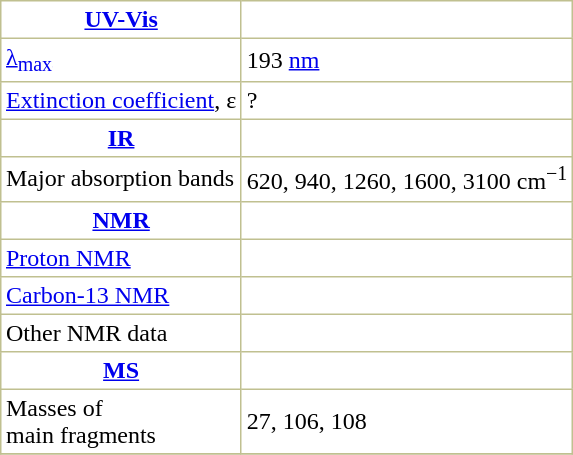<table border="1" cellspacing="0" cellpadding="3" style="margin: 0 0 0 0.5em; background: #FFFFFF; border-collapse: collapse; border-color: #C0C090;">
<tr>
<th><a href='#'>UV-Vis</a></th>
</tr>
<tr>
<td><a href='#'>λ<sub>max</sub></a></td>
<td>193 <a href='#'>nm</a></td>
</tr>
<tr>
<td><a href='#'>Extinction coefficient</a>, ε</td>
<td>?</td>
</tr>
<tr>
<th><a href='#'>IR</a></th>
</tr>
<tr>
<td>Major absorption bands</td>
<td>620, 940, 1260, 1600, 3100 cm<sup>−1</sup></td>
</tr>
<tr>
<th><a href='#'>NMR</a></th>
</tr>
<tr>
<td><a href='#'>Proton NMR</a> </td>
<td> </td>
</tr>
<tr>
<td><a href='#'>Carbon-13 NMR</a> </td>
<td> </td>
</tr>
<tr>
<td>Other NMR data </td>
<td> </td>
</tr>
<tr>
<th><a href='#'>MS</a></th>
</tr>
<tr>
<td>Masses of <br>main fragments</td>
<td>27, 106, 108 </td>
</tr>
<tr>
</tr>
</table>
